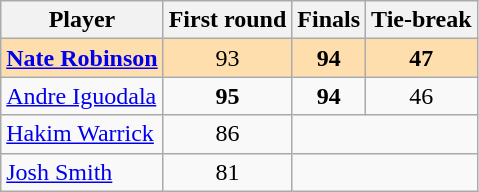<table class="wikitable">
<tr>
<th>Player</th>
<th>First round</th>
<th>Finals</th>
<th>Tie-break</th>
</tr>
<tr style="background:#ffdead; text-align:center;">
<td align=left><strong><a href='#'>Nate Robinson</a></strong> </td>
<td>93 </td>
<td><strong>94</strong> </td>
<td><strong>47</strong></td>
</tr>
<tr align=center>
<td align=left><a href='#'>Andre Iguodala</a> </td>
<td><strong>95</strong> </td>
<td><strong>94</strong> </td>
<td>46</td>
</tr>
<tr align=center>
<td align=left><a href='#'>Hakim Warrick</a> </td>
<td>86 </td>
<td colspan=2></td>
</tr>
<tr align=center>
<td align=left><a href='#'>Josh Smith</a> </td>
<td>81 </td>
<td colspan=2></td>
</tr>
</table>
